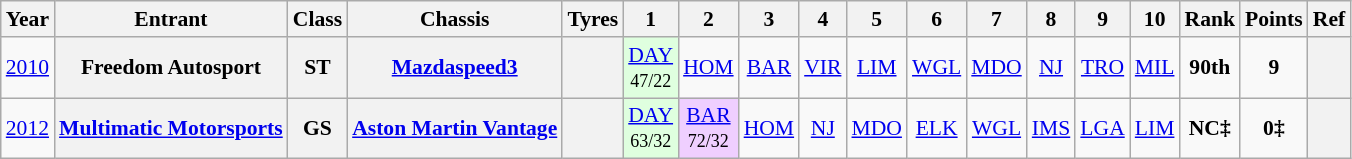<table class="wikitable" style="text-align:center; font-size:90%">
<tr>
<th>Year</th>
<th>Entrant</th>
<th>Class</th>
<th>Chassis</th>
<th>Tyres</th>
<th>1</th>
<th>2</th>
<th>3</th>
<th>4</th>
<th>5</th>
<th>6</th>
<th>7</th>
<th>8</th>
<th>9</th>
<th>10</th>
<th>Rank</th>
<th>Points</th>
<th>Ref</th>
</tr>
<tr>
<td><a href='#'>2010</a></td>
<th>Freedom Autosport</th>
<th>ST</th>
<th><a href='#'>Mazdaspeed3</a></th>
<th></th>
<td style="background:#DFFFDF;"><a href='#'>DAY</a><br><small>47/22</small></td>
<td><a href='#'>HOM</a></td>
<td><a href='#'>BAR</a></td>
<td><a href='#'>VIR</a></td>
<td><a href='#'>LIM</a></td>
<td><a href='#'>WGL</a></td>
<td><a href='#'>MDO</a></td>
<td><a href='#'>NJ</a></td>
<td><a href='#'>TRO</a></td>
<td><a href='#'>MIL</a></td>
<td><strong>90th</strong></td>
<td><strong>9</strong></td>
<th></th>
</tr>
<tr>
<td><a href='#'>2012</a></td>
<th><a href='#'>Multimatic Motorsports</a></th>
<th>GS</th>
<th><a href='#'>Aston Martin Vantage</a></th>
<th></th>
<td style="background:#DFFFDF;"><a href='#'>DAY</a><br><small>63/32</small></td>
<td style="background:#EFCFFF;"><a href='#'>BAR</a><br><small>72/32</small></td>
<td><a href='#'>HOM</a></td>
<td><a href='#'>NJ</a></td>
<td><a href='#'>MDO</a></td>
<td><a href='#'>ELK</a></td>
<td><a href='#'>WGL</a></td>
<td><a href='#'>IMS</a></td>
<td><a href='#'>LGA</a></td>
<td><a href='#'>LIM</a></td>
<td><strong>NC‡</strong></td>
<td><strong>0‡</strong></td>
<th></th>
</tr>
</table>
